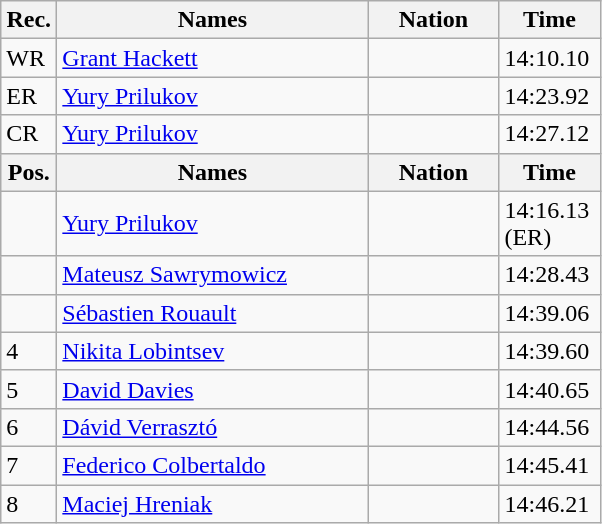<table class=wikitable>
<tr>
<th width="30">Rec.</th>
<th width="200">Names</th>
<th width="80">Nation</th>
<th width="60">Time</th>
</tr>
<tr>
<td>WR</td>
<td><a href='#'>Grant Hackett</a></td>
<td></td>
<td>14:10.10</td>
</tr>
<tr>
<td>ER</td>
<td><a href='#'>Yury Prilukov</a></td>
<td></td>
<td>14:23.92</td>
</tr>
<tr>
<td>CR</td>
<td><a href='#'>Yury Prilukov</a></td>
<td></td>
<td>14:27.12</td>
</tr>
<tr>
<th>Pos.</th>
<th>Names</th>
<th>Nation</th>
<th>Time</th>
</tr>
<tr>
<td></td>
<td><a href='#'>Yury Prilukov</a></td>
<td></td>
<td>14:16.13 (ER)</td>
</tr>
<tr>
<td></td>
<td><a href='#'>Mateusz Sawrymowicz</a></td>
<td></td>
<td>14:28.43</td>
</tr>
<tr>
<td></td>
<td><a href='#'>Sébastien Rouault</a></td>
<td></td>
<td>14:39.06</td>
</tr>
<tr>
<td>4</td>
<td><a href='#'>Nikita Lobintsev</a></td>
<td></td>
<td>14:39.60</td>
</tr>
<tr>
<td>5</td>
<td><a href='#'>David Davies</a></td>
<td></td>
<td>14:40.65</td>
</tr>
<tr>
<td>6</td>
<td><a href='#'>Dávid Verrasztó</a></td>
<td></td>
<td>14:44.56</td>
</tr>
<tr>
<td>7</td>
<td><a href='#'>Federico Colbertaldo</a></td>
<td></td>
<td>14:45.41</td>
</tr>
<tr>
<td>8</td>
<td><a href='#'>Maciej Hreniak</a></td>
<td></td>
<td>14:46.21</td>
</tr>
</table>
